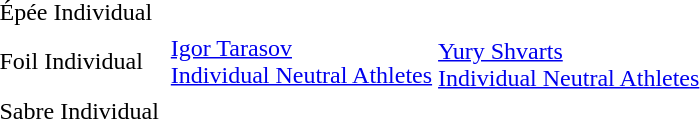<table>
<tr>
<td rowspan="2">Épée Individual</td>
<td rowspan="2"></td>
<td rowspan="2"></td>
<td></td>
</tr>
<tr>
<td></td>
</tr>
<tr>
<td rowspan="2">Foil Individual</td>
<td rowspan="2"></td>
<td rowspan="2"><a href='#'>Igor Tarasov</a><br><a href='#'>Individual Neutral Athletes</a></td>
<td></td>
</tr>
<tr>
<td {{flagmedalist><a href='#'>Yury Shvarts</a><br><a href='#'>Individual Neutral Athletes</a></td>
</tr>
<tr>
<td rowspan="2">Sabre Individual</td>
<td rowspan="2"></td>
<td rowspan="2"></td>
<td></td>
</tr>
<tr>
<td></td>
</tr>
</table>
